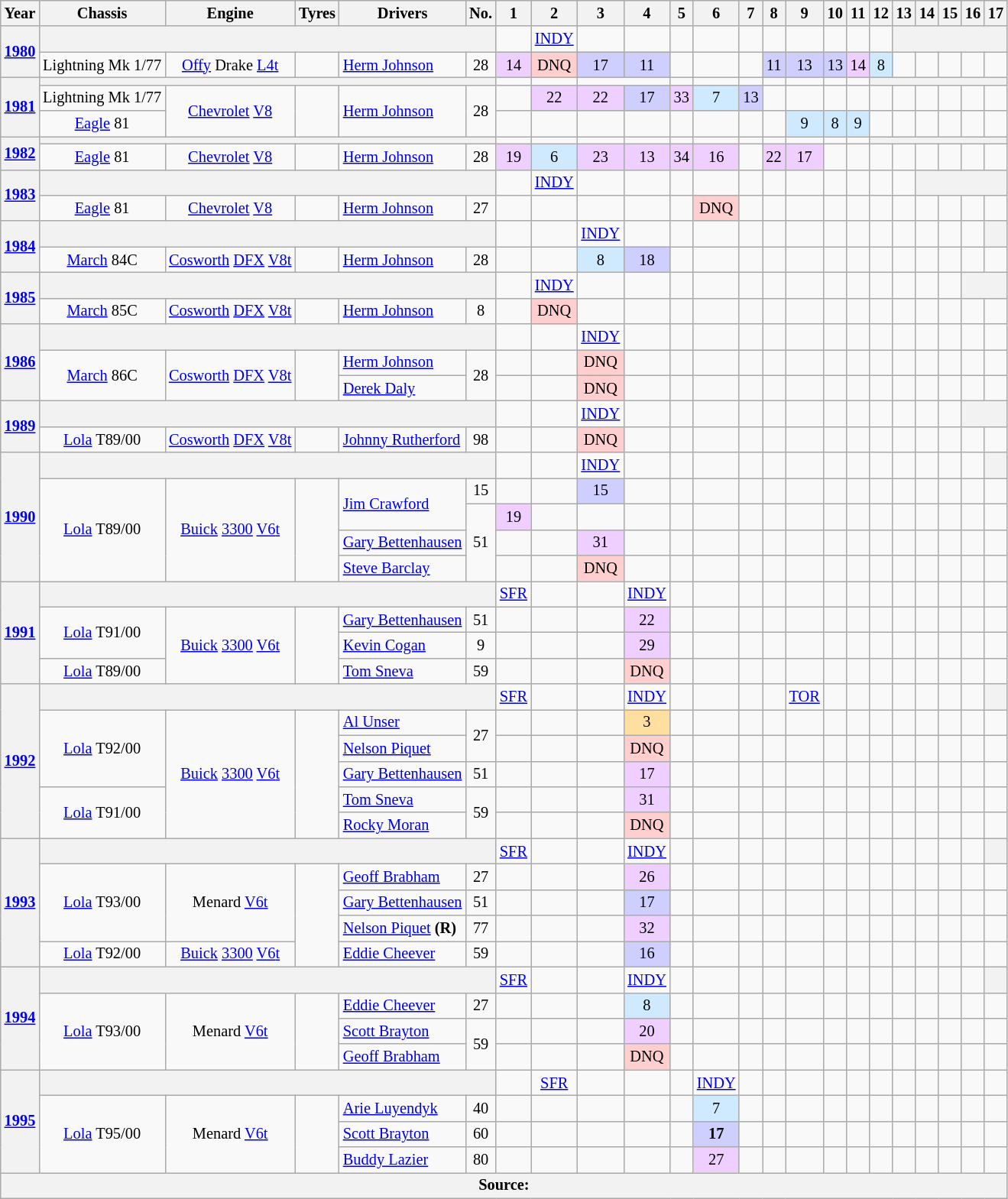<table class="wikitable" style="text-align:center; font-size:85%">
<tr>
<th>Year</th>
<th style="white-space: nowrap;">Chassis</th>
<th style="white-space: nowrap;">Engine</th>
<th style="white-space: nowrap;">Tyres</th>
<th style="white-space: nowrap;">Drivers</th>
<th>No.</th>
<th>1</th>
<th>2</th>
<th>3</th>
<th>4</th>
<th>5</th>
<th>6</th>
<th>7</th>
<th>8</th>
<th>9</th>
<th>10</th>
<th>11</th>
<th>12</th>
<th>13</th>
<th>14</th>
<th>15</th>
<th>16</th>
<th>17</th>
</tr>
<tr>
<th rowspan=2><a href='#'>1980</a></th>
<th colspan=5></th>
<td></td>
<td><a href='#'>INDY</a></td>
<td></td>
<td></td>
<td></td>
<td></td>
<td></td>
<td></td>
<td></td>
<td></td>
<td></td>
<td></td>
<th colspan=11></th>
</tr>
<tr>
<td>Lightning Mk 1/77</td>
<td><a href='#'>Offy</a> Drake <a href='#'>L4</a><a href='#'>t</a></td>
<td></td>
<td align=left> <a href='#'>Herm Johnson</a></td>
<td>28</td>
<td style="background:#EFCFFF;">14</td>
<td style="background:#ffcfcf;">DNQ</td>
<td style="background:#cfcfff;">17</td>
<td style="background:#cfcfff;">11</td>
<td></td>
<td></td>
<td></td>
<td style="background:#cfcfff;">11</td>
<td style="background:#cfcfff;">13</td>
<td style="background:#cfcfff;">13</td>
<td style="background:#EFCFFF;">14</td>
<td style="background:#CFEAFF;">8</td>
<td></td>
<td></td>
<td></td>
<td></td>
<td></td>
</tr>
<tr>
<th rowspan=3><a href='#'>1981</a></th>
<th colspan=5></th>
<td></td>
<td></td>
<td colspan=2></td>
<td></td>
<td></td>
<td></td>
<td></td>
<td></td>
<td></td>
<td></td>
<th colspan=12></th>
</tr>
<tr>
<td>Lightning Mk 1/77</td>
<td rowspan=2><a href='#'>Chevrolet</a> <a href='#'>V8</a></td>
<td rowspan=2></td>
<td align=left rowspan=2> <a href='#'>Herm Johnson</a></td>
<td rowspan=2>28</td>
<td></td>
<td style="background:#efcfff;">22</td>
<td style="background:#efcfff;">22</td>
<td style="background:#CFCFFF;">17</td>
<td style="background:#efcfff;">33</td>
<td style="background:#CFEAFF;">7</td>
<td style="background:#CFCFFF;">13</td>
<td></td>
<td></td>
<td></td>
<td></td>
<td></td>
<td></td>
<td></td>
<td></td>
<td></td>
<td></td>
</tr>
<tr>
<td><a href='#'>Eagle</a> 81</td>
<td></td>
<td></td>
<td></td>
<td></td>
<td></td>
<td></td>
<td></td>
<td></td>
<td style="background:#CFEAFF;">9</td>
<td style="background:#CFEAFF;">8</td>
<td style="background:#CFEAFF;">9</td>
<td></td>
<td></td>
<td></td>
<td></td>
<td></td>
<td></td>
</tr>
<tr>
<th rowspan=2><a href='#'>1982</a></th>
<th colspan=5></th>
<td></td>
<td></td>
<td></td>
<td></td>
<td></td>
<td></td>
<td></td>
<td></td>
<td></td>
<td></td>
<td></td>
<th colspan=12></th>
</tr>
<tr>
<td><a href='#'>Eagle</a> 81</td>
<td><a href='#'>Chevrolet</a> <a href='#'>V8</a></td>
<td></td>
<td align=left> <a href='#'>Herm Johnson</a></td>
<td>28</td>
<td style="background:#EFCFFF;" align=center>19</td>
<td style="background:#CFEAFF;" align=center>6</td>
<td style="background:#EFCFFF;" align=center>23</td>
<td style="background:#EFCFFF;" align=center>13</td>
<td style="background:#EFCFFF;" align=center>34</td>
<td style="background:#EFCFFF;" align=center>16</td>
<td></td>
<td style="background:#EFCFFF;" align=center>22</td>
<td style="background:#EFCFFF;" align=center>17</td>
<td></td>
<td></td>
<td></td>
<td></td>
<td></td>
<td></td>
<td></td>
<td></td>
</tr>
<tr>
<th rowspan=2><a href='#'>1983</a></th>
<th colspan=5></th>
<td></td>
<td><a href='#'>INDY</a></td>
<td></td>
<td></td>
<td></td>
<td></td>
<td></td>
<td></td>
<td></td>
<td></td>
<td></td>
<td></td>
<td></td>
<th colspan=10></th>
</tr>
<tr>
<td><a href='#'>Eagle</a> 81</td>
<td><a href='#'>Chevrolet</a> <a href='#'>V8</a></td>
<td></td>
<td align=left> <a href='#'>Herm Johnson</a></td>
<td>27</td>
<td></td>
<td></td>
<td></td>
<td></td>
<td></td>
<td style="background:#FFCFCF;" align=center>DNQ</td>
<td></td>
<td></td>
<td></td>
<td></td>
<td></td>
<td></td>
<td></td>
<td></td>
<td></td>
<td></td>
<td></td>
</tr>
<tr>
<th rowspan=2><a href='#'>1984</a></th>
<th colspan=5></th>
<td></td>
<td></td>
<td><a href='#'>INDY</a></td>
<td></td>
<td></td>
<td></td>
<td></td>
<td></td>
<td></td>
<td></td>
<td></td>
<td></td>
<td></td>
<td></td>
<td></td>
<td></td>
<th colspan=7></th>
</tr>
<tr>
<td><a href='#'>March</a> 84C</td>
<td><a href='#'>Cosworth</a> <a href='#'>DFX</a> <a href='#'>V8</a><a href='#'>t</a></td>
<td></td>
<td align=left> <a href='#'>Herm Johnson</a></td>
<td>28</td>
<td></td>
<td></td>
<td style="background:#CFEAFF;">8</td>
<td style="background:#cfcfff;">18</td>
<td></td>
<td></td>
<td></td>
<td></td>
<td></td>
<td></td>
<td></td>
<td></td>
<td></td>
<td></td>
<td></td>
<td></td>
<td></td>
</tr>
<tr>
<th rowspan=2><a href='#'>1985</a></th>
<th colspan=5></th>
<td></td>
<td><a href='#'>INDY</a></td>
<td></td>
<td></td>
<td></td>
<td></td>
<td></td>
<td></td>
<td></td>
<td></td>
<td></td>
<td></td>
<td></td>
<td></td>
<td></td>
<th colspan=8></th>
</tr>
<tr>
<td><a href='#'>March</a> 85C</td>
<td><a href='#'>Cosworth</a> <a href='#'>DFX</a> <a href='#'>V8</a><a href='#'>t</a></td>
<td></td>
<td align=left> <a href='#'>Herm Johnson</a></td>
<td>8</td>
<td></td>
<td style="background:#ffcfcf;">DNQ</td>
<td></td>
<td></td>
<td></td>
<td></td>
<td></td>
<td></td>
<td></td>
<td></td>
<td></td>
<td></td>
<td></td>
<td></td>
<td></td>
<td></td>
<td></td>
</tr>
<tr>
<th rowspan=3><a href='#'>1986</a></th>
<th colspan=5></th>
<td></td>
<td></td>
<td><a href='#'>INDY</a></td>
<td></td>
<td></td>
<td></td>
<td></td>
<td></td>
<td></td>
<td></td>
<td></td>
<td></td>
<td></td>
<td></td>
<td></td>
<td></td>
<td></td>
</tr>
<tr>
<td rowspan=2><a href='#'>March</a> 86C</td>
<td rowspan=2><a href='#'>Cosworth</a> <a href='#'>DFX</a> <a href='#'>V8</a><a href='#'>t</a></td>
<td rowspan=2></td>
<td align=left> <a href='#'>Herm Johnson</a></td>
<td rowspan=2>28</td>
<td></td>
<td></td>
<td style="background:#ffcfcf;">DNQ</td>
<td></td>
<td></td>
<td></td>
<td></td>
<td></td>
<td></td>
<td></td>
<td></td>
<td></td>
<td></td>
<td></td>
<td></td>
<td></td>
<td></td>
</tr>
<tr>
<td align=left> <a href='#'>Derek Daly</a></td>
<td></td>
<td></td>
<td style="background:#ffcfcf;">DNQ</td>
<td></td>
<td></td>
<td></td>
<td></td>
<td></td>
<td></td>
<td></td>
<td></td>
<td></td>
<td></td>
<td></td>
<td></td>
<td></td>
<td></td>
</tr>
<tr>
<th rowspan=2><a href='#'>1989</a></th>
<th colspan=5></th>
<td></td>
<td></td>
<td><a href='#'>INDY</a></td>
<td></td>
<td></td>
<td></td>
<td></td>
<td></td>
<td></td>
<td></td>
<td></td>
<td></td>
<td></td>
<td></td>
<td></td>
<th colspan=8></th>
</tr>
<tr>
<td><a href='#'>Lola</a> T89/00</td>
<td><a href='#'>Cosworth</a> <a href='#'>DFX</a> <a href='#'>V8</a><a href='#'>t</a></td>
<td></td>
<td align=left> <a href='#'>Johnny Rutherford</a></td>
<td>98</td>
<td></td>
<td></td>
<td style="background:#FFCFCF;">DNQ</td>
<td></td>
<td></td>
<td></td>
<td></td>
<td></td>
<td></td>
<td></td>
<td></td>
<td></td>
<td></td>
<td></td>
<td></td>
<td></td>
<td></td>
</tr>
<tr>
<th rowspan=5><a href='#'>1990</a></th>
<th colspan=5></th>
<td></td>
<td></td>
<td><a href='#'>INDY</a></td>
<td></td>
<td></td>
<td></td>
<td></td>
<td></td>
<td></td>
<td></td>
<td></td>
<td></td>
<td></td>
<td></td>
<td></td>
<td></td>
<th></th>
</tr>
<tr>
<td rowspan=4><a href='#'>Lola</a> T89/00</td>
<td rowspan=4><a href='#'>Buick</a> <a href='#'>3300</a> <a href='#'>V6</a><a href='#'>t</a></td>
<td rowspan=4></td>
<td align=left rowspan=2> <a href='#'>Jim Crawford</a></td>
<td>15</td>
<td></td>
<td></td>
<td style="background:#cfcfff;">15</td>
<td></td>
<td></td>
<td></td>
<td></td>
<td></td>
<td></td>
<td></td>
<td></td>
<td></td>
<td></td>
<td></td>
<td></td>
<td></td>
<td></td>
</tr>
<tr>
<td rowspan=3>51</td>
<td style="background:#efcfff;">19</td>
<td></td>
<td></td>
<td></td>
<td></td>
<td></td>
<td></td>
<td></td>
<td></td>
<td></td>
<td></td>
<td></td>
<td></td>
<td></td>
<td></td>
<td></td>
<td></td>
</tr>
<tr>
<td align=left> <a href='#'>Gary Bettenhausen</a></td>
<td></td>
<td></td>
<td style="background:#efcfff;">31</td>
<td></td>
<td></td>
<td></td>
<td></td>
<td></td>
<td></td>
<td></td>
<td></td>
<td></td>
<td></td>
<td></td>
<td></td>
<td></td>
<td></td>
</tr>
<tr>
<td align=left> <a href='#'>Steve Barclay</a></td>
<td></td>
<td></td>
<td style="background:#ffcfcf;">DNQ</td>
<td></td>
<td></td>
<td></td>
<td></td>
<td></td>
<td></td>
<td></td>
<td></td>
<td></td>
<td></td>
<td></td>
<td></td>
<td></td>
<td></td>
</tr>
<tr>
<th rowspan=4><a href='#'>1991</a></th>
<th colspan=5></th>
<td><a href='#'>SFR</a></td>
<td></td>
<td></td>
<td><a href='#'>INDY</a></td>
<td></td>
<td></td>
<td></td>
<td></td>
<td></td>
<td></td>
<td></td>
<td></td>
<td></td>
<td></td>
<td></td>
<td></td>
<td></td>
</tr>
<tr>
<td rowspan=2><a href='#'>Lola</a> T91/00</td>
<td rowspan=3><a href='#'>Buick</a> <a href='#'>3300</a> <a href='#'>V6</a><a href='#'>t</a></td>
<td rowspan=3></td>
<td align=left> <a href='#'>Gary Bettenhausen</a></td>
<td>51</td>
<td></td>
<td></td>
<td></td>
<td style="background:#EFCFFF;">22</td>
<td></td>
<td></td>
<td></td>
<td></td>
<td></td>
<td></td>
<td></td>
<td></td>
<td></td>
<td></td>
<td></td>
<td></td>
<td></td>
</tr>
<tr>
<td align=left> <a href='#'>Kevin Cogan</a></td>
<td>9</td>
<td></td>
<td></td>
<td></td>
<td style="background:#EFCFFF;">29</td>
<td></td>
<td></td>
<td></td>
<td></td>
<td></td>
<td></td>
<td></td>
<td></td>
<td></td>
<td></td>
<td></td>
<td></td>
<td></td>
</tr>
<tr>
<td><a href='#'>Lola</a> T89/00</td>
<td align=left> <a href='#'>Tom Sneva</a></td>
<td>59</td>
<td></td>
<td></td>
<td></td>
<td style="background:#ffcfcf;">DNQ</td>
<td></td>
<td></td>
<td></td>
<td></td>
<td></td>
<td></td>
<td></td>
<td></td>
<td></td>
<td></td>
<td></td>
<td></td>
<td></td>
</tr>
<tr>
<th rowspan=6><a href='#'>1992</a></th>
<th colspan=5></th>
<td><a href='#'>SFR</a></td>
<td></td>
<td></td>
<td><a href='#'>INDY</a></td>
<td></td>
<td></td>
<td></td>
<td></td>
<td><a href='#'>TOR</a></td>
<td></td>
<td></td>
<td></td>
<td></td>
<td></td>
<td></td>
<td></td>
<th></th>
</tr>
<tr>
<td rowspan=3><a href='#'>Lola</a> T92/00</td>
<td rowspan=5><a href='#'>Buick</a> <a href='#'>3300</a> <a href='#'>V6</a><a href='#'>t</a></td>
<td rowspan=5></td>
<td align=left> <a href='#'>Al Unser</a></td>
<td rowspan=2>27</td>
<td></td>
<td></td>
<td></td>
<td style="background:#ffdf9f;">3</td>
<td></td>
<td></td>
<td></td>
<td></td>
<td></td>
<td></td>
<td></td>
<td></td>
<td></td>
<td></td>
<td></td>
<td></td>
<td></td>
</tr>
<tr>
<td align=left> <a href='#'>Nelson Piquet</a></td>
<td></td>
<td></td>
<td></td>
<td style="background:#ffcfcf;">DNQ</td>
<td></td>
<td></td>
<td></td>
<td></td>
<td></td>
<td></td>
<td></td>
<td></td>
<td></td>
<td></td>
<td></td>
<td></td>
<td></td>
</tr>
<tr>
<td align=left> <a href='#'>Gary Bettenhausen</a></td>
<td>51</td>
<td></td>
<td></td>
<td></td>
<td style="background:#efcfff;">17</td>
<td></td>
<td></td>
<td></td>
<td></td>
<td></td>
<td></td>
<td></td>
<td></td>
<td></td>
<td></td>
<td></td>
<td></td>
<td></td>
</tr>
<tr>
<td rowspan=2><a href='#'>Lola</a> T91/00</td>
<td align=left> <a href='#'>Tom Sneva</a></td>
<td rowspan=2>59</td>
<td></td>
<td></td>
<td></td>
<td style="background:#efcfff;">31</td>
<td></td>
<td></td>
<td></td>
<td></td>
<td></td>
<td></td>
<td></td>
<td></td>
<td></td>
<td></td>
<td></td>
<td></td>
<td></td>
</tr>
<tr>
<td align=left> <a href='#'>Rocky Moran</a></td>
<td></td>
<td></td>
<td></td>
<td style="background:#ffcfcf;">DNQ</td>
<td></td>
<td></td>
<td></td>
<td></td>
<td></td>
<td></td>
<td></td>
<td></td>
<td></td>
<td></td>
<td></td>
<td></td>
<td></td>
</tr>
<tr>
<th rowspan=5><a href='#'>1993</a></th>
<th colspan=5></th>
<td><a href='#'>SFR</a></td>
<td></td>
<td></td>
<td><a href='#'>INDY</a></td>
<td></td>
<td></td>
<td></td>
<td></td>
<td></td>
<td></td>
<td></td>
<td></td>
<td></td>
<td></td>
<td></td>
<td></td>
<th></th>
</tr>
<tr>
<td rowspan=3><a href='#'>Lola</a> T93/00</td>
<td rowspan=3>Menard <a href='#'>V6</a><a href='#'>t</a></td>
<td rowspan=4></td>
<td align=left> <a href='#'>Geoff Brabham</a></td>
<td>27</td>
<td></td>
<td></td>
<td></td>
<td style="background:#efcfff;">26</td>
<td></td>
<td></td>
<td></td>
<td></td>
<td></td>
<td></td>
<td></td>
<td></td>
<td></td>
<td></td>
<td></td>
<td></td>
<td></td>
</tr>
<tr>
<td align=left> <a href='#'>Gary Bettenhausen</a></td>
<td>51</td>
<td></td>
<td></td>
<td></td>
<td style="background:#cfcfff;">17</td>
<td></td>
<td></td>
<td></td>
<td></td>
<td></td>
<td></td>
<td></td>
<td></td>
<td></td>
<td></td>
<td></td>
<td></td>
<td></td>
</tr>
<tr>
<td align=left> <a href='#'>Nelson Piquet</a> <strong>(R)</strong></td>
<td>77</td>
<td></td>
<td></td>
<td></td>
<td style="background:#efcfff;">32</td>
<td></td>
<td></td>
<td></td>
<td></td>
<td></td>
<td></td>
<td></td>
<td></td>
<td></td>
<td></td>
<td></td>
<td></td>
<td></td>
</tr>
<tr>
<td><a href='#'>Lola</a> T92/00</td>
<td><a href='#'>Buick</a> <a href='#'>3300</a> <a href='#'>V6</a><a href='#'>t</a></td>
<td align=left> <a href='#'>Eddie Cheever</a></td>
<td>59</td>
<td></td>
<td></td>
<td></td>
<td style="background:#cfcfff;">16</td>
<td></td>
<td></td>
<td></td>
<td></td>
<td></td>
<td></td>
<td></td>
<td></td>
<td></td>
<td></td>
<td></td>
<td></td>
<td></td>
</tr>
<tr>
<th rowspan=4><a href='#'>1994</a></th>
<th colspan=5></th>
<td><a href='#'>SFR</a></td>
<td></td>
<td></td>
<td><a href='#'>INDY</a></td>
<td></td>
<td></td>
<td></td>
<td></td>
<td></td>
<td></td>
<td></td>
<td></td>
<td></td>
<td></td>
<td></td>
<td></td>
<th></th>
</tr>
<tr>
<td rowspan=3><a href='#'>Lola</a> T93/00</td>
<td rowspan=3>Menard <a href='#'>V6</a><a href='#'>t</a></td>
<td rowspan=3></td>
<td align=left> <a href='#'>Eddie Cheever</a></td>
<td>27</td>
<td></td>
<td></td>
<td></td>
<td style="background:#CFEAFF;">8</td>
<td></td>
<td></td>
<td></td>
<td></td>
<td></td>
<td></td>
<td></td>
<td></td>
<td></td>
<td></td>
<td></td>
<td></td>
<td></td>
</tr>
<tr>
<td align=left> <a href='#'>Scott Brayton</a></td>
<td rowspan=2>59</td>
<td></td>
<td></td>
<td></td>
<td style="background:#efcfff;">20</td>
<td></td>
<td></td>
<td></td>
<td></td>
<td></td>
<td></td>
<td></td>
<td></td>
<td></td>
<td></td>
<td></td>
<td></td>
<td></td>
</tr>
<tr>
<td align=left> <a href='#'>Geoff Brabham</a></td>
<td></td>
<td></td>
<td></td>
<td style="background:#ffcfcf;">DNQ</td>
<td></td>
<td></td>
<td></td>
<td></td>
<td></td>
<td></td>
<td></td>
<td></td>
<td></td>
<td></td>
<td></td>
<td></td>
<td></td>
</tr>
<tr>
<th rowspan=4><a href='#'>1995</a></th>
<th colspan=5></th>
<td></td>
<td><a href='#'>SFR</a></td>
<td></td>
<td></td>
<td></td>
<td><a href='#'>INDY</a></td>
<td></td>
<td></td>
<td></td>
<td></td>
<td></td>
<td></td>
<td></td>
<td></td>
<td></td>
<td></td>
<td></td>
</tr>
<tr>
<td rowspan=3><a href='#'>Lola</a> T95/00</td>
<td rowspan=3>Menard <a href='#'>V6</a><a href='#'>t</a></td>
<td rowspan=3></td>
<td align=left> <a href='#'>Arie Luyendyk</a></td>
<td>40</td>
<td></td>
<td></td>
<td></td>
<td></td>
<td></td>
<td style="background:#CFEAFF;">7</td>
<td></td>
<td></td>
<td></td>
<td></td>
<td></td>
<td></td>
<td></td>
<td></td>
<td></td>
<td></td>
<td></td>
</tr>
<tr>
<td align=left> <a href='#'>Scott Brayton</a></td>
<td>60</td>
<td></td>
<td></td>
<td></td>
<td></td>
<td></td>
<td style="background:#cfcfff;"><strong>17</strong></td>
<td></td>
<td></td>
<td></td>
<td></td>
<td></td>
<td></td>
<td></td>
<td></td>
<td></td>
<td></td>
<td></td>
</tr>
<tr>
<td align=left> <a href='#'>Buddy Lazier</a></td>
<td>80</td>
<td></td>
<td></td>
<td></td>
<td></td>
<td></td>
<td style="background:#EFCFFF;">27</td>
<td></td>
<td></td>
<td></td>
<td></td>
<td></td>
<td></td>
<td></td>
<td></td>
<td></td>
<td></td>
<td></td>
</tr>
<tr>
<th colspan="23">Source:</th>
</tr>
</table>
